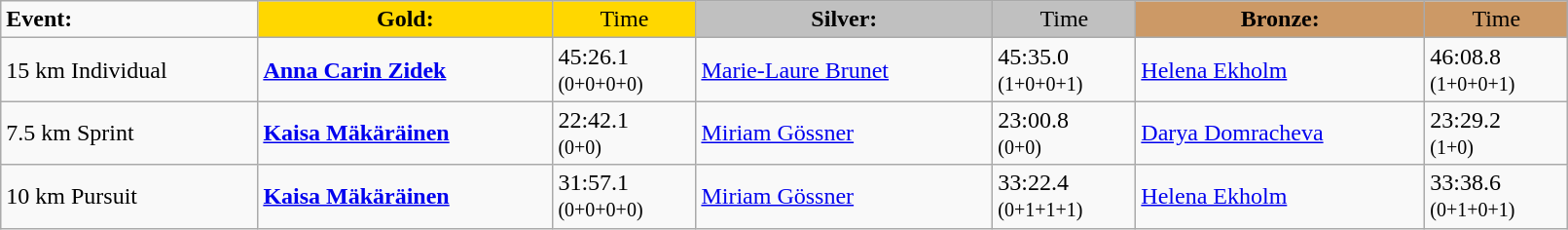<table class="wikitable" width=85%>
<tr>
<td><strong>Event:</strong></td>
<td style="text-align:center;background-color:gold;"><strong>Gold:</strong></td>
<td style="text-align:center;background-color:gold;">Time</td>
<td style="text-align:center;background-color:silver;"><strong>Silver:</strong></td>
<td style="text-align:center;background-color:silver;">Time</td>
<td style="text-align:center;background-color:#CC9966;"><strong>Bronze:</strong></td>
<td style="text-align:center;background-color:#CC9966;">Time</td>
</tr>
<tr>
<td>15 km Individual<br></td>
<td><strong><a href='#'>Anna Carin Zidek</a></strong><br><small></small></td>
<td>45:26.1<br><small>(0+0+0+0)</small></td>
<td><a href='#'>Marie-Laure Brunet</a><br><small></small></td>
<td>45:35.0<br><small>(1+0+0+1)</small></td>
<td><a href='#'>Helena Ekholm</a><br><small></small></td>
<td>46:08.8<br><small>(1+0+0+1)</small></td>
</tr>
<tr>
<td>7.5 km Sprint<br></td>
<td><strong><a href='#'>Kaisa Mäkäräinen</a></strong><br><small></small></td>
<td>22:42.1<br><small>(0+0)</small></td>
<td><a href='#'>Miriam Gössner</a><br><small></small></td>
<td>23:00.8<br><small>(0+0)</small></td>
<td><a href='#'>Darya Domracheva</a><br><small></small></td>
<td>23:29.2<br><small>(1+0)</small></td>
</tr>
<tr>
<td>10 km Pursuit<br></td>
<td><strong><a href='#'>Kaisa Mäkäräinen</a></strong><br><small></small></td>
<td>31:57.1<br><small>(0+0+0+0)</small></td>
<td><a href='#'>Miriam Gössner</a><br><small></small></td>
<td>33:22.4<br><small>(0+1+1+1)</small></td>
<td><a href='#'>Helena Ekholm</a><br><small></small></td>
<td>33:38.6<br><small>(0+1+0+1)</small></td>
</tr>
</table>
